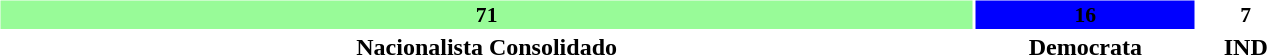<table width=69%>
<tr>
</tr>
<tr align=center>
<td></td>
</tr>
<tr>
<td><br><table width=100% style="text-align:center;">
<tr style="font-weight:bold; font-size:90%;">
<td width=75.53% bgcolor=#98fb98>71</td>
<td width=17.02% bgcolor=#0000FF><span>16</span></td>
<td width=7.45% bgcolor=>7</td>
</tr>
<tr style="font-weight:bold; text-align:center">
<td><span><strong>Nacionalista Consolidado</strong></span></td>
<td><span><strong>Democrata</strong></span></td>
<td><span>IND</span></td>
</tr>
</table>
</td>
</tr>
</table>
